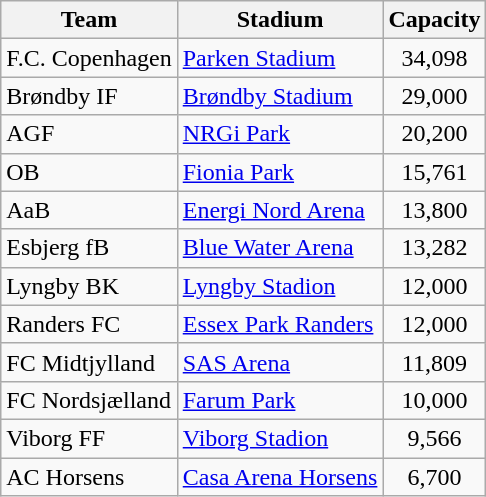<table class="wikitable sortable">
<tr>
<th>Team</th>
<th>Stadium</th>
<th>Capacity</th>
</tr>
<tr>
<td>F.C. Copenhagen</td>
<td><a href='#'>Parken Stadium</a></td>
<td style="text-align:center;">34,098</td>
</tr>
<tr>
<td>Brøndby IF</td>
<td><a href='#'>Brøndby Stadium</a></td>
<td style="text-align:center;">29,000</td>
</tr>
<tr>
<td>AGF</td>
<td><a href='#'>NRGi Park</a></td>
<td style="text-align:center;">20,200</td>
</tr>
<tr>
<td>OB</td>
<td><a href='#'>Fionia Park</a></td>
<td style="text-align:center;">15,761</td>
</tr>
<tr>
<td>AaB</td>
<td><a href='#'>Energi Nord Arena</a></td>
<td style="text-align:center;">13,800</td>
</tr>
<tr>
<td>Esbjerg fB</td>
<td><a href='#'>Blue Water Arena</a></td>
<td style="text-align:center;">13,282</td>
</tr>
<tr>
<td>Lyngby BK</td>
<td><a href='#'>Lyngby Stadion</a></td>
<td style="text-align:center;">12,000</td>
</tr>
<tr>
<td>Randers FC</td>
<td><a href='#'>Essex Park Randers</a></td>
<td style="text-align:center;">12,000</td>
</tr>
<tr>
<td>FC Midtjylland</td>
<td><a href='#'>SAS Arena</a></td>
<td style="text-align:center;">11,809</td>
</tr>
<tr>
<td>FC Nordsjælland</td>
<td><a href='#'>Farum Park</a></td>
<td style="text-align:center;">10,000</td>
</tr>
<tr>
<td>Viborg FF</td>
<td><a href='#'>Viborg Stadion</a></td>
<td style="text-align:center;">9,566</td>
</tr>
<tr>
<td>AC Horsens</td>
<td><a href='#'>Casa Arena Horsens</a></td>
<td style="text-align:center;">6,700</td>
</tr>
</table>
